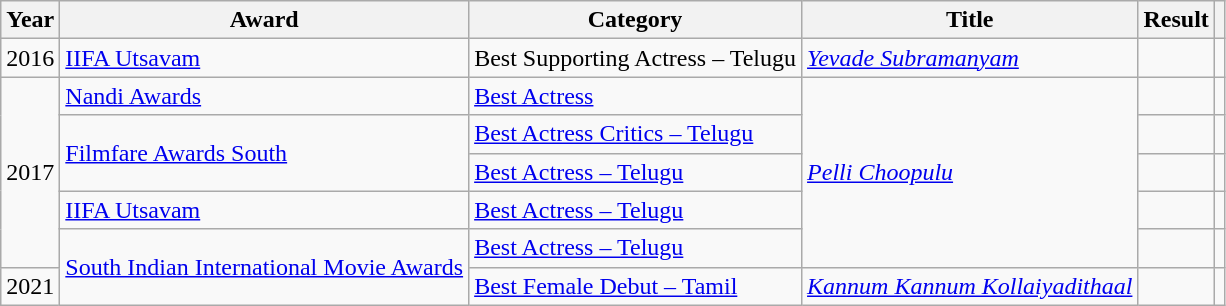<table class="wikitable sortable">
<tr>
<th>Year</th>
<th>Award</th>
<th>Category</th>
<th>Title</th>
<th>Result</th>
<th class="unsortable"></th>
</tr>
<tr>
<td>2016</td>
<td><a href='#'>IIFA Utsavam</a></td>
<td>Best Supporting Actress – Telugu</td>
<td><em><a href='#'>Yevade Subramanyam</a></em></td>
<td></td>
<td></td>
</tr>
<tr>
<td rowspan="5">2017</td>
<td><a href='#'>Nandi Awards</a></td>
<td><a href='#'>Best Actress</a></td>
<td rowspan="5"><em><a href='#'>Pelli Choopulu</a></em></td>
<td></td>
<td></td>
</tr>
<tr>
<td rowspan="2"><a href='#'>Filmfare Awards South</a></td>
<td><a href='#'>Best Actress Critics – Telugu</a></td>
<td></td>
<td></td>
</tr>
<tr>
<td><a href='#'>Best Actress – Telugu</a></td>
<td></td>
<td></td>
</tr>
<tr>
<td><a href='#'>IIFA Utsavam</a></td>
<td><a href='#'>Best Actress – Telugu</a></td>
<td></td>
<td></td>
</tr>
<tr>
<td rowspan="2"><a href='#'>South Indian International Movie Awards</a></td>
<td><a href='#'>Best Actress – Telugu</a></td>
<td></td>
<td></td>
</tr>
<tr>
<td>2021</td>
<td><a href='#'>Best Female Debut – Tamil</a></td>
<td><em><a href='#'>Kannum Kannum Kollaiyadithaal</a></em></td>
<td></td>
<td></td>
</tr>
</table>
